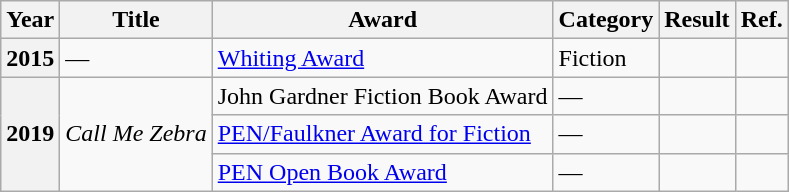<table class="wikitable sortable">
<tr>
<th>Year</th>
<th>Title</th>
<th>Award</th>
<th>Category</th>
<th>Result</th>
<th>Ref.</th>
</tr>
<tr>
<th>2015</th>
<td>—</td>
<td><a href='#'>Whiting Award</a></td>
<td>Fiction</td>
<td></td>
<td></td>
</tr>
<tr>
<th rowspan="3">2019</th>
<td rowspan="3"><em>Call Me Zebra</em></td>
<td>John Gardner Fiction Book Award</td>
<td>—</td>
<td></td>
<td></td>
</tr>
<tr>
<td><a href='#'>PEN/Faulkner Award for Fiction</a></td>
<td>—</td>
<td></td>
<td></td>
</tr>
<tr>
<td><a href='#'>PEN Open Book Award</a></td>
<td>—</td>
<td></td>
<td></td>
</tr>
</table>
